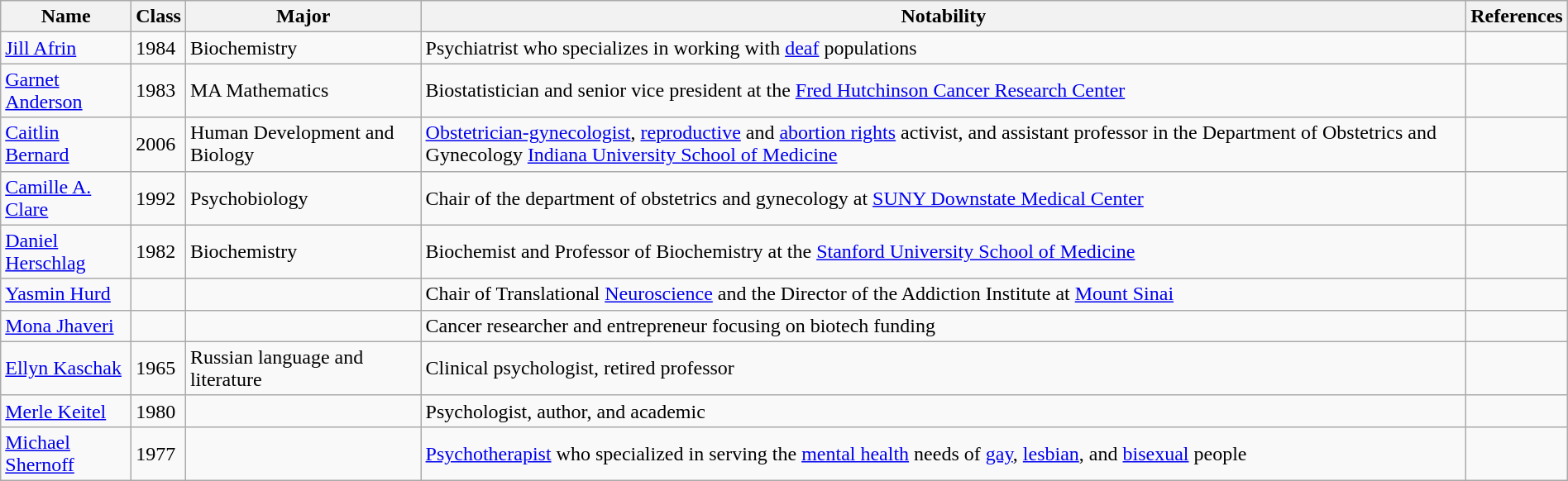<table class="wikitable sortable" style="width:100%;">
<tr>
<th>Name</th>
<th>Class</th>
<th>Major</th>
<th>Notability</th>
<th>References</th>
</tr>
<tr>
<td><a href='#'>Jill Afrin</a></td>
<td>1984</td>
<td>Biochemistry</td>
<td>Psychiatrist who specializes in working with <a href='#'>deaf</a> populations</td>
<td></td>
</tr>
<tr>
<td><a href='#'>Garnet Anderson</a></td>
<td>1983</td>
<td>MA Mathematics</td>
<td>Biostatistician and senior vice president at the <a href='#'>Fred Hutchinson Cancer Research Center</a></td>
<td></td>
</tr>
<tr>
<td><a href='#'>Caitlin Bernard</a></td>
<td>2006</td>
<td>Human Development and Biology</td>
<td><a href='#'>Obstetrician-gynecologist</a>, <a href='#'>reproductive</a> and <a href='#'>abortion rights</a> activist, and assistant professor in the Department of Obstetrics and Gynecology <a href='#'>Indiana University School of Medicine</a></td>
<td></td>
</tr>
<tr>
<td><a href='#'>Camille A. Clare</a></td>
<td>1992</td>
<td>Psychobiology</td>
<td>Chair of the department of obstetrics and gynecology at <a href='#'>SUNY Downstate Medical Center</a></td>
<td></td>
</tr>
<tr>
<td><a href='#'>Daniel Herschlag</a></td>
<td>1982</td>
<td>Biochemistry</td>
<td>Biochemist and Professor of Biochemistry at the <a href='#'>Stanford University School of Medicine</a></td>
<td></td>
</tr>
<tr>
<td><a href='#'>Yasmin Hurd</a></td>
<td></td>
<td></td>
<td>Chair of Translational <a href='#'>Neuroscience</a> and the Director of the Addiction Institute at <a href='#'>Mount Sinai</a></td>
<td></td>
</tr>
<tr>
<td><a href='#'>Mona Jhaveri</a></td>
<td></td>
<td></td>
<td>Cancer researcher and entrepreneur focusing on biotech funding</td>
<td></td>
</tr>
<tr>
<td><a href='#'>Ellyn Kaschak</a></td>
<td>1965</td>
<td>Russian language and literature</td>
<td>Clinical psychologist, retired professor</td>
<td></td>
</tr>
<tr>
<td><a href='#'>Merle Keitel</a></td>
<td>1980</td>
<td></td>
<td>Psychologist, author, and academic</td>
<td></td>
</tr>
<tr>
<td><a href='#'>Michael Shernoff</a></td>
<td>1977</td>
<td></td>
<td><a href='#'>Psychotherapist</a> who specialized in serving the <a href='#'>mental health</a> needs of <a href='#'>gay</a>, <a href='#'>lesbian</a>, and <a href='#'>bisexual</a> people</td>
<td></td>
</tr>
</table>
